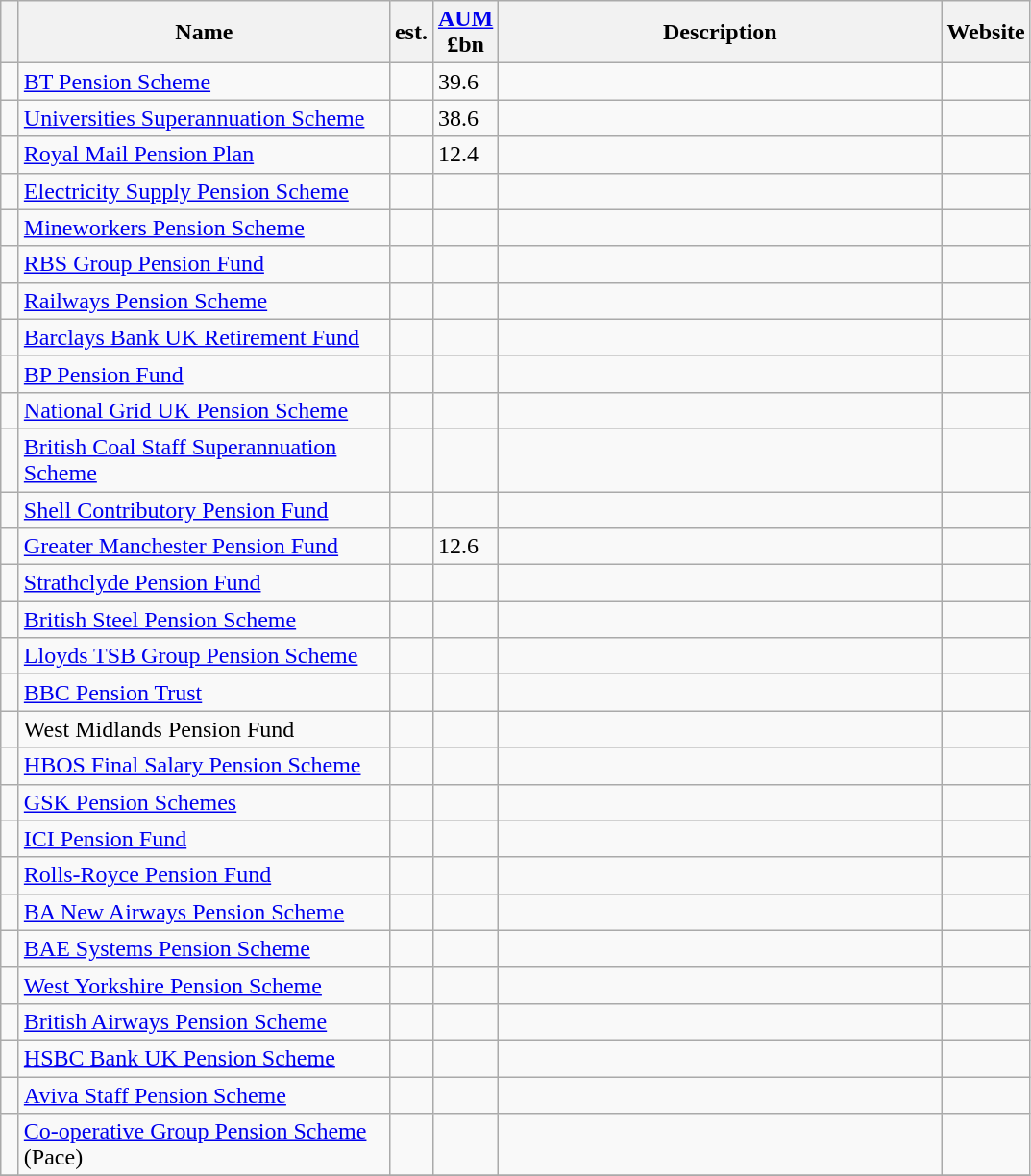<table class="wikitable sortable" style=text-align: center">
<tr>
<th width="5pt"></th>
<th width="250pt">Name</th>
<th width="5pt">est.</th>
<th width="5pt"><a href='#'>AUM</a> £bn</th>
<th width="300pt">Description</th>
<th width="30pt">Website</th>
</tr>
<tr>
<td></td>
<td><a href='#'>BT Pension Scheme</a></td>
<td></td>
<td>39.6</td>
<td></td>
<td></td>
</tr>
<tr>
<td></td>
<td><a href='#'>Universities Superannuation Scheme</a></td>
<td></td>
<td>38.6</td>
<td></td>
<td></td>
</tr>
<tr>
<td></td>
<td><a href='#'>Royal Mail Pension Plan</a></td>
<td></td>
<td>12.4</td>
<td></td>
<td></td>
</tr>
<tr>
<td></td>
<td><a href='#'>Electricity Supply Pension Scheme</a></td>
<td></td>
<td></td>
<td></td>
<td></td>
</tr>
<tr>
<td></td>
<td><a href='#'>Mineworkers Pension Scheme</a></td>
<td></td>
<td></td>
<td></td>
<td></td>
</tr>
<tr>
<td></td>
<td><a href='#'>RBS Group Pension Fund</a></td>
<td></td>
<td></td>
<td></td>
<td></td>
</tr>
<tr>
<td></td>
<td><a href='#'>Railways Pension Scheme</a></td>
<td></td>
<td></td>
<td></td>
<td></td>
</tr>
<tr>
<td></td>
<td><a href='#'>Barclays Bank UK Retirement Fund</a></td>
<td></td>
<td></td>
<td></td>
<td></td>
</tr>
<tr>
<td></td>
<td><a href='#'>BP Pension Fund</a></td>
<td></td>
<td></td>
<td></td>
<td></td>
</tr>
<tr>
<td></td>
<td><a href='#'>National Grid UK Pension Scheme</a></td>
<td></td>
<td></td>
<td></td>
<td></td>
</tr>
<tr>
<td></td>
<td><a href='#'>British Coal Staff Superannuation Scheme</a></td>
<td></td>
<td></td>
<td></td>
<td></td>
</tr>
<tr>
<td></td>
<td><a href='#'>Shell Contributory Pension Fund</a></td>
<td></td>
<td></td>
<td></td>
<td></td>
</tr>
<tr>
<td></td>
<td><a href='#'>Greater Manchester Pension Fund</a></td>
<td></td>
<td>12.6</td>
<td></td>
<td></td>
</tr>
<tr>
<td></td>
<td><a href='#'>Strathclyde Pension Fund</a></td>
<td></td>
<td></td>
<td></td>
<td></td>
</tr>
<tr>
<td></td>
<td><a href='#'>British Steel Pension Scheme</a></td>
<td></td>
<td></td>
<td></td>
<td></td>
</tr>
<tr>
<td></td>
<td><a href='#'>Lloyds TSB Group Pension Scheme</a></td>
<td></td>
<td></td>
<td></td>
<td></td>
</tr>
<tr>
<td></td>
<td><a href='#'>BBC Pension Trust</a></td>
<td></td>
<td></td>
<td></td>
<td></td>
</tr>
<tr>
<td></td>
<td>West Midlands Pension Fund</td>
<td></td>
<td></td>
<td></td>
<td></td>
</tr>
<tr>
<td></td>
<td><a href='#'>HBOS Final Salary Pension Scheme</a></td>
<td></td>
<td></td>
<td></td>
<td></td>
</tr>
<tr>
<td></td>
<td><a href='#'>GSK Pension Schemes</a></td>
<td></td>
<td></td>
<td></td>
<td></td>
</tr>
<tr>
<td></td>
<td><a href='#'>ICI Pension Fund</a></td>
<td></td>
<td></td>
<td></td>
<td></td>
</tr>
<tr>
<td></td>
<td><a href='#'>Rolls-Royce Pension Fund</a></td>
<td></td>
<td></td>
<td></td>
<td></td>
</tr>
<tr>
<td></td>
<td><a href='#'>BA New Airways Pension Scheme</a></td>
<td></td>
<td></td>
<td></td>
<td></td>
</tr>
<tr>
<td></td>
<td><a href='#'>BAE Systems Pension Scheme</a></td>
<td></td>
<td></td>
<td></td>
<td></td>
</tr>
<tr>
<td></td>
<td><a href='#'>West Yorkshire Pension Scheme</a></td>
<td></td>
<td></td>
<td></td>
<td></td>
</tr>
<tr>
<td></td>
<td><a href='#'>British Airways Pension Scheme</a></td>
<td></td>
<td></td>
<td></td>
<td></td>
</tr>
<tr>
<td></td>
<td><a href='#'>HSBC Bank UK Pension Scheme</a></td>
<td></td>
<td></td>
<td></td>
<td></td>
</tr>
<tr>
<td></td>
<td><a href='#'>Aviva Staff Pension Scheme</a></td>
<td></td>
<td></td>
<td></td>
<td></td>
</tr>
<tr>
<td></td>
<td><a href='#'>Co-operative Group Pension Scheme</a> (Pace)</td>
<td></td>
<td></td>
<td></td>
<td></td>
</tr>
<tr>
</tr>
</table>
